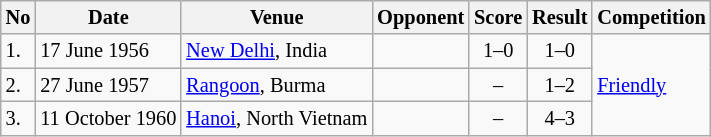<table class="wikitable" style="font-size:85%;">
<tr>
<th>No</th>
<th>Date</th>
<th>Venue</th>
<th>Opponent</th>
<th>Score</th>
<th>Result</th>
<th>Competition</th>
</tr>
<tr>
<td>1.</td>
<td>17 June 1956</td>
<td><a href='#'>New Delhi</a>, India</td>
<td></td>
<td align=center>1–0</td>
<td align=center>1–0</td>
<td rowspan="3"><a href='#'>Friendly</a></td>
</tr>
<tr>
<td>2.</td>
<td>27 June 1957</td>
<td><a href='#'>Rangoon</a>, Burma</td>
<td></td>
<td align=center>–</td>
<td align=center>1–2</td>
</tr>
<tr>
<td>3.</td>
<td>11 October 1960</td>
<td><a href='#'>Hanoi</a>, North Vietnam</td>
<td></td>
<td align=center>–</td>
<td align=center>4–3</td>
</tr>
</table>
